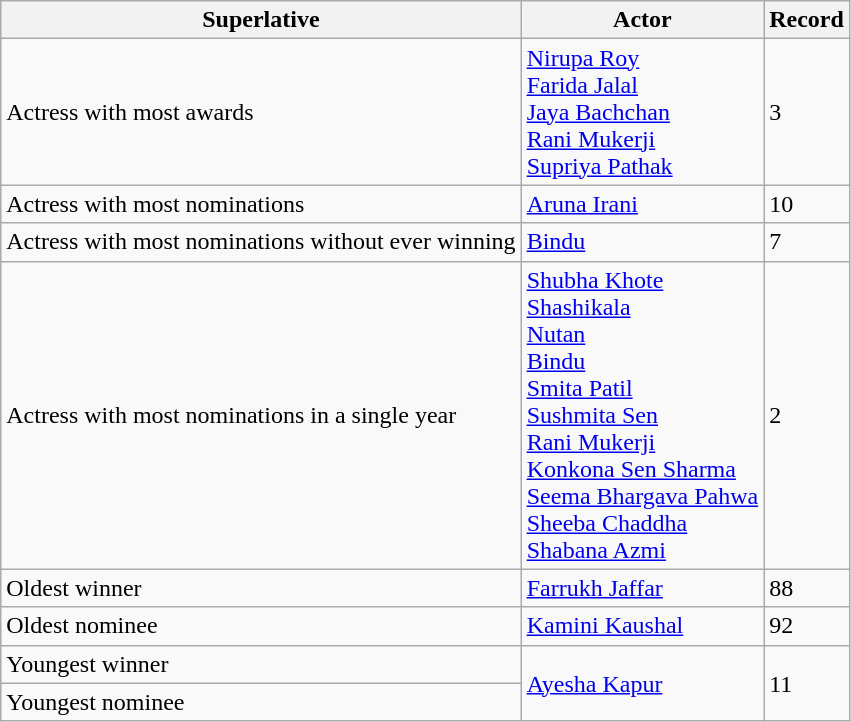<table class="wikitable">
<tr>
<th>Superlative</th>
<th>Actor</th>
<th>Record</th>
</tr>
<tr>
<td>Actress with most awards</td>
<td><a href='#'>Nirupa Roy</a><br><a href='#'>Farida Jalal</a><br><a href='#'>Jaya Bachchan</a><br><a href='#'>Rani Mukerji</a><br><a href='#'>Supriya Pathak</a></td>
<td>3</td>
</tr>
<tr>
<td>Actress with most nominations</td>
<td><a href='#'>Aruna Irani</a></td>
<td>10</td>
</tr>
<tr>
<td>Actress with most nominations without ever winning</td>
<td><a href='#'>Bindu</a></td>
<td>7</td>
</tr>
<tr>
<td>Actress with most nominations in a single year</td>
<td><a href='#'>Shubha Khote</a> <br><a href='#'>Shashikala</a> <br><a href='#'>Nutan</a> <br><a href='#'>Bindu</a> <br><a href='#'>Smita Patil</a> <br><a href='#'>Sushmita Sen</a> <br><a href='#'>Rani Mukerji</a> <br><a href='#'>Konkona Sen Sharma</a> <br><a href='#'>Seema Bhargava Pahwa</a> <br><a href='#'>Sheeba Chaddha</a> <br><a href='#'>Shabana Azmi</a> </td>
<td>2</td>
</tr>
<tr>
<td>Oldest winner</td>
<td><a href='#'>Farrukh Jaffar</a></td>
<td>88</td>
</tr>
<tr>
<td>Oldest nominee</td>
<td><a href='#'>Kamini Kaushal</a></td>
<td>92</td>
</tr>
<tr>
<td>Youngest winner</td>
<td rowspan="2"><a href='#'>Ayesha Kapur</a></td>
<td rowspan="2">11</td>
</tr>
<tr>
<td>Youngest nominee</td>
</tr>
</table>
